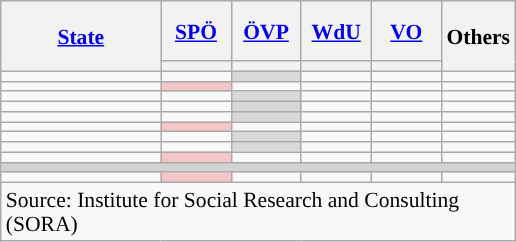<table class="wikitable sortable" style="text-align:center;font-size:90%;line-height:16px">
<tr style="height:40px;">
<th style="width:100px;" rowspan="2"><a href='#'>State</a></th>
<th style="width:40px;"><a href='#'>SPÖ</a></th>
<th style="width:40px;"><a href='#'>ÖVP</a></th>
<th style="width:40px;"><a href='#'>WdU</a></th>
<th style="width:40px;"><a href='#'>VO</a></th>
<th class="unsortable" style="width:40px;" rowspan="2">Others</th>
</tr>
<tr>
<th style="background:"></th>
<th style="background:"></th>
<th style="background:"></th>
<th style="background:"></th>
</tr>
<tr>
<td align=left></td>
<td></td>
<td bgcolor=#D9D9D9><strong></strong></td>
<td></td>
<td></td>
<td></td>
</tr>
<tr>
<td align=left></td>
<td bgcolor=#F4C6C9><strong></strong></td>
<td></td>
<td></td>
<td></td>
<td></td>
</tr>
<tr>
<td align=left></td>
<td></td>
<td bgcolor=#D9D9D9><strong></strong></td>
<td></td>
<td></td>
<td></td>
</tr>
<tr>
<td align=left></td>
<td></td>
<td bgcolor=#D9D9D9><strong></strong></td>
<td></td>
<td></td>
<td></td>
</tr>
<tr>
<td align=left></td>
<td></td>
<td bgcolor=#D9D9D9><strong></strong></td>
<td></td>
<td></td>
<td></td>
</tr>
<tr>
<td align=left></td>
<td bgcolor=#F4C6C9><strong></strong></td>
<td></td>
<td></td>
<td></td>
<td></td>
</tr>
<tr>
<td align=left></td>
<td></td>
<td bgcolor=#D9D9D9><strong></strong></td>
<td></td>
<td></td>
<td></td>
</tr>
<tr>
<td align=left></td>
<td></td>
<td bgcolor=#D9D9D9><strong></strong></td>
<td></td>
<td></td>
<td></td>
</tr>
<tr>
<td align=left></td>
<td bgcolor=#F4C6C9><strong></strong></td>
<td></td>
<td></td>
<td></td>
<td></td>
</tr>
<tr>
<td colspan=10 bgcolor=lightgrey></td>
</tr>
<tr>
<td align=left></td>
<td bgcolor=#F4C6C9><strong></strong></td>
<td></td>
<td></td>
<td></td>
<td></td>
</tr>
<tr class=sortbottom>
<td colspan=10 align=left>Source: Institute for Social Research and Consulting (SORA)</td>
</tr>
</table>
